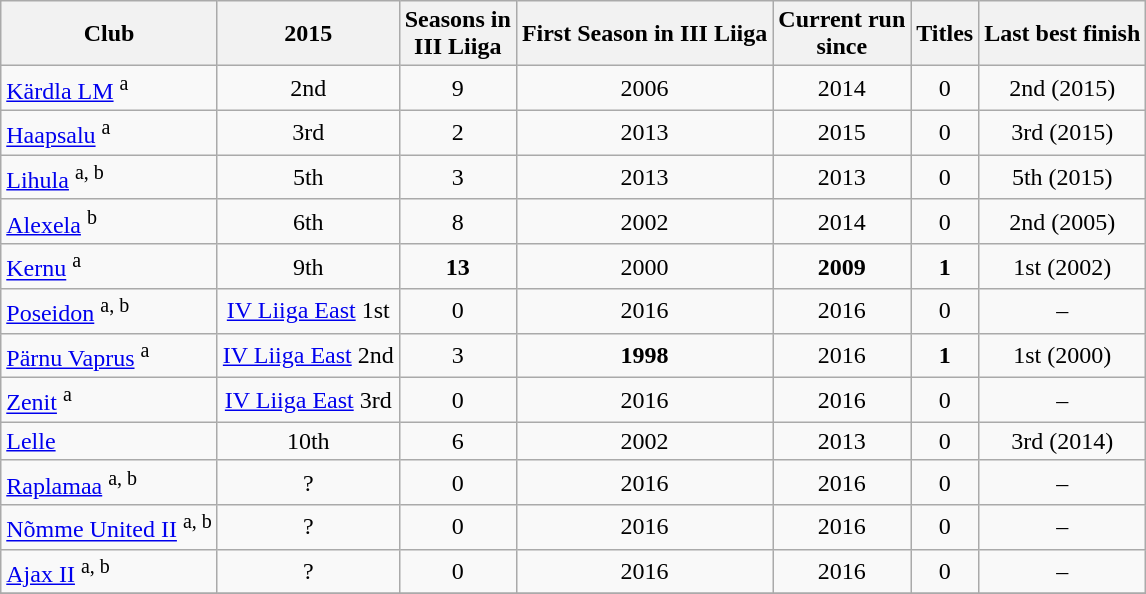<table class="wikitable sortable" style="text-align:center;">
<tr>
<th>Club</th>
<th>2015</th>
<th>Seasons in<br>III Liiga</th>
<th>First Season in III Liiga</th>
<th>Current run<br>since</th>
<th>Titles</th>
<th>Last best finish</th>
</tr>
<tr>
<td style="text-align:left;"><a href='#'>Kärdla LM</a> <sup>a</sup></td>
<td>2nd</td>
<td>9</td>
<td>2006</td>
<td>2014</td>
<td>0</td>
<td>2nd (2015)</td>
</tr>
<tr>
<td style="text-align:left;"><a href='#'>Haapsalu</a> <sup>a</sup></td>
<td>3rd</td>
<td>2</td>
<td>2013</td>
<td>2015</td>
<td>0</td>
<td>3rd (2015)</td>
</tr>
<tr>
<td style="text-align:left;"><a href='#'>Lihula</a> <sup>a, b</sup></td>
<td>5th</td>
<td>3</td>
<td>2013</td>
<td>2013</td>
<td>0</td>
<td>5th (2015)</td>
</tr>
<tr>
<td style="text-align:left;"><a href='#'>Alexela</a> <sup>b</sup></td>
<td>6th</td>
<td>8</td>
<td>2002</td>
<td>2014</td>
<td>0</td>
<td>2nd (2005)</td>
</tr>
<tr>
<td style="text-align:left;"><a href='#'>Kernu</a> <sup>a</sup></td>
<td>9th</td>
<td><strong>13</strong></td>
<td>2000</td>
<td><strong>2009</strong></td>
<td><strong>1</strong></td>
<td>1st (2002)</td>
</tr>
<tr>
<td style="text-align:left;"><a href='#'>Poseidon</a> <sup>a, b</sup></td>
<td><a href='#'>IV Liiga East</a> 1st</td>
<td>0</td>
<td>2016</td>
<td>2016</td>
<td>0</td>
<td>–</td>
</tr>
<tr>
<td style="text-align:left;"><a href='#'>Pärnu Vaprus</a> <sup>a</sup></td>
<td><a href='#'>IV Liiga East</a> 2nd</td>
<td>3</td>
<td><strong>1998</strong></td>
<td>2016</td>
<td><strong>1</strong></td>
<td>1st (2000)</td>
</tr>
<tr>
<td style="text-align:left;"><a href='#'>Zenit</a> <sup>a</sup></td>
<td><a href='#'>IV Liiga East</a> 3rd</td>
<td>0</td>
<td>2016</td>
<td>2016</td>
<td>0</td>
<td>–</td>
</tr>
<tr>
<td style="text-align:left;"><a href='#'>Lelle</a></td>
<td>10th</td>
<td>6</td>
<td>2002</td>
<td>2013</td>
<td>0</td>
<td>3rd (2014)</td>
</tr>
<tr>
<td style="text-align:left;"><a href='#'>Raplamaa</a> <sup>a, b</sup></td>
<td>?</td>
<td>0</td>
<td>2016</td>
<td>2016</td>
<td>0</td>
<td>–</td>
</tr>
<tr>
<td style="text-align:left;"><a href='#'>Nõmme United II</a> <sup>a, b</sup></td>
<td>?</td>
<td>0</td>
<td>2016</td>
<td>2016</td>
<td>0</td>
<td>–</td>
</tr>
<tr>
<td style="text-align:left;"><a href='#'>Ajax II</a> <sup>a, b</sup></td>
<td>?</td>
<td>0</td>
<td>2016</td>
<td>2016</td>
<td>0</td>
<td>–</td>
</tr>
<tr>
</tr>
</table>
